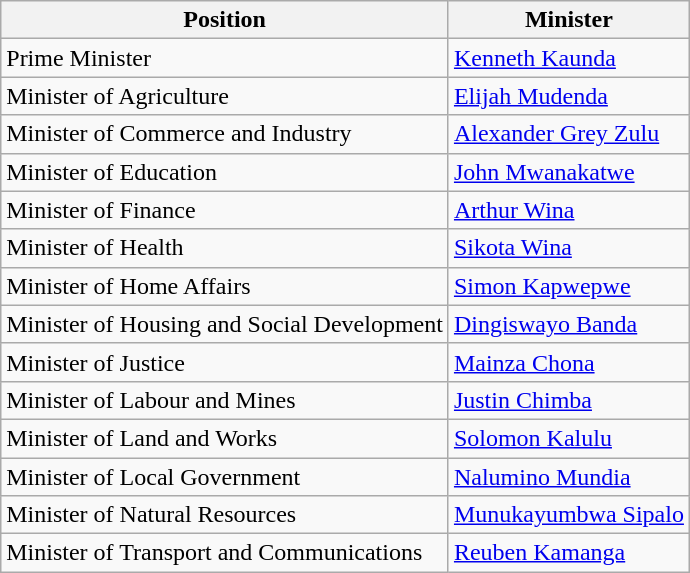<table class=wikitable>
<tr>
<th>Position</th>
<th>Minister</th>
</tr>
<tr>
<td>Prime Minister</td>
<td><a href='#'>Kenneth Kaunda</a></td>
</tr>
<tr>
<td>Minister of Agriculture</td>
<td><a href='#'>Elijah Mudenda</a></td>
</tr>
<tr>
<td>Minister of Commerce and Industry</td>
<td><a href='#'>Alexander Grey Zulu</a></td>
</tr>
<tr>
<td>Minister of Education</td>
<td><a href='#'>John Mwanakatwe</a></td>
</tr>
<tr>
<td>Minister of Finance</td>
<td><a href='#'>Arthur Wina</a></td>
</tr>
<tr>
<td>Minister of Health</td>
<td><a href='#'>Sikota Wina</a></td>
</tr>
<tr>
<td>Minister of Home Affairs</td>
<td><a href='#'>Simon Kapwepwe</a></td>
</tr>
<tr>
<td>Minister of Housing and Social Development</td>
<td><a href='#'>Dingiswayo Banda</a></td>
</tr>
<tr>
<td>Minister of Justice</td>
<td><a href='#'>Mainza Chona</a></td>
</tr>
<tr>
<td>Minister of Labour and Mines</td>
<td><a href='#'>Justin Chimba</a></td>
</tr>
<tr>
<td>Minister of Land and Works</td>
<td><a href='#'>Solomon Kalulu</a></td>
</tr>
<tr>
<td>Minister of Local Government</td>
<td><a href='#'>Nalumino Mundia</a></td>
</tr>
<tr>
<td>Minister of Natural Resources</td>
<td><a href='#'>Munukayumbwa Sipalo</a></td>
</tr>
<tr>
<td>Minister of Transport and Communications</td>
<td><a href='#'>Reuben Kamanga</a></td>
</tr>
</table>
